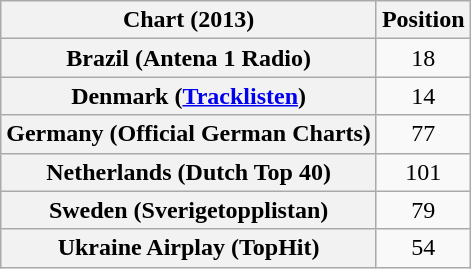<table class="wikitable sortable plainrowheaders" style="text-align:center;">
<tr>
<th>Chart (2013)</th>
<th>Position</th>
</tr>
<tr>
<th scope="row">Brazil (Antena 1 Radio)</th>
<td style="text-align:center;">18</td>
</tr>
<tr>
<th scope="row">Denmark (<a href='#'>Tracklisten</a>)</th>
<td>14</td>
</tr>
<tr>
<th scope="row">Germany (Official German Charts)</th>
<td style="text-align:center;">77</td>
</tr>
<tr>
<th scope="row">Netherlands (Dutch Top 40)</th>
<td style="text-align:center">101</td>
</tr>
<tr>
<th scope="row">Sweden (Sverigetopplistan)</th>
<td style="text-align:center;">79</td>
</tr>
<tr>
<th scope="row">Ukraine Airplay (TopHit)</th>
<td>54</td>
</tr>
</table>
